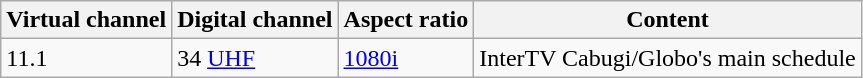<table class = "wikitable">
<tr>
<th>Virtual channel</th>
<th>Digital channel</th>
<th>Aspect ratio</th>
<th>Content</th>
</tr>
<tr>
<td>11.1</td>
<td>34 <a href='#'>UHF</a></td>
<td><a href='#'>1080i</a></td>
<td>InterTV Cabugi/Globo's main schedule</td>
</tr>
</table>
